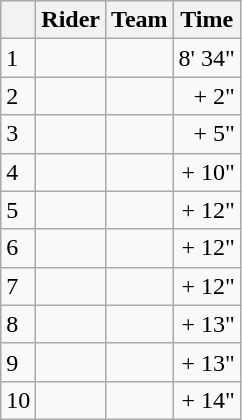<table class="wikitable">
<tr>
<th></th>
<th>Rider</th>
<th>Team</th>
<th>Time</th>
</tr>
<tr>
<td>1</td>
<td> </td>
<td></td>
<td align="right">8' 34"</td>
</tr>
<tr>
<td>2</td>
<td> </td>
<td></td>
<td align="right">+ 2"</td>
</tr>
<tr>
<td>3</td>
<td></td>
<td></td>
<td align="right">+ 5"</td>
</tr>
<tr>
<td>4</td>
<td></td>
<td></td>
<td align="right">+ 10"</td>
</tr>
<tr>
<td>5</td>
<td></td>
<td></td>
<td align="right">+ 12"</td>
</tr>
<tr>
<td>6</td>
<td></td>
<td></td>
<td align="right">+ 12"</td>
</tr>
<tr>
<td>7</td>
<td></td>
<td></td>
<td align="right">+ 12"</td>
</tr>
<tr>
<td>8</td>
<td> </td>
<td></td>
<td align="right">+ 13"</td>
</tr>
<tr>
<td>9</td>
<td></td>
<td></td>
<td align="right">+ 13"</td>
</tr>
<tr>
<td>10</td>
<td></td>
<td></td>
<td align="right">+ 14"</td>
</tr>
</table>
